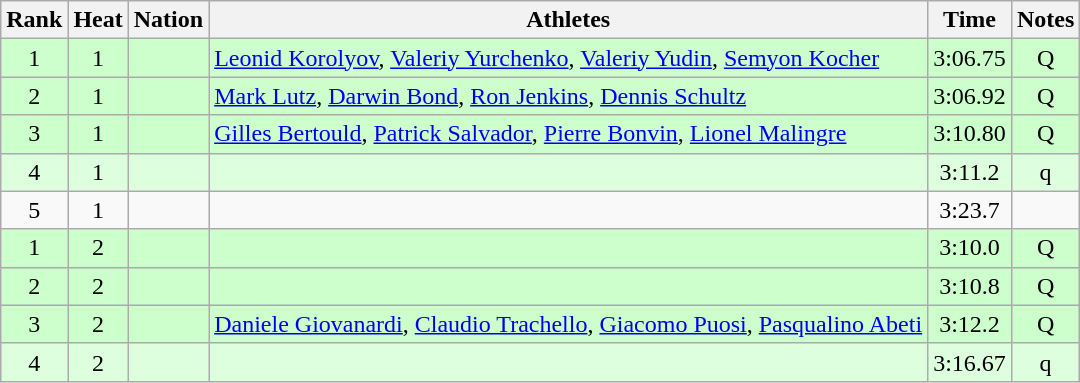<table class="wikitable sortable" style="text-align:center">
<tr>
<th>Rank</th>
<th>Heat</th>
<th>Nation</th>
<th>Athletes</th>
<th>Time</th>
<th>Notes</th>
</tr>
<tr bgcolor=ccffcc>
<td>1</td>
<td>1</td>
<td align=left></td>
<td align=left><a href='#'>Leonid Korolyov</a>, <a href='#'>Valeriy Yurchenko</a>, <a href='#'>Valeriy Yudin</a>, <a href='#'>Semyon Kocher</a></td>
<td>3:06.75</td>
<td>Q</td>
</tr>
<tr bgcolor=ccffcc>
<td>2</td>
<td>1</td>
<td align=left></td>
<td align=left><a href='#'>Mark Lutz</a>, <a href='#'>Darwin Bond</a>, <a href='#'>Ron Jenkins</a>, <a href='#'>Dennis Schultz</a></td>
<td>3:06.92</td>
<td>Q</td>
</tr>
<tr bgcolor=ccffcc>
<td>3</td>
<td>1</td>
<td align=left></td>
<td align=left><a href='#'>Gilles Bertould</a>, <a href='#'>Patrick Salvador</a>, <a href='#'>Pierre Bonvin</a>, <a href='#'>Lionel Malingre</a></td>
<td>3:10.80</td>
<td>Q</td>
</tr>
<tr bgcolor=ddffdd>
<td>4</td>
<td>1</td>
<td align=left></td>
<td align=left></td>
<td>3:11.2</td>
<td>q</td>
</tr>
<tr>
<td>5</td>
<td>1</td>
<td align=left></td>
<td align=left></td>
<td>3:23.7</td>
<td></td>
</tr>
<tr bgcolor=ccffcc>
<td>1</td>
<td>2</td>
<td align=left></td>
<td align=left></td>
<td>3:10.0</td>
<td>Q</td>
</tr>
<tr bgcolor=ccffcc>
<td>2</td>
<td>2</td>
<td align=left></td>
<td align=left></td>
<td>3:10.8</td>
<td>Q</td>
</tr>
<tr bgcolor=ccffcc>
<td>3</td>
<td>2</td>
<td align=left></td>
<td align=left><a href='#'>Daniele Giovanardi</a>, <a href='#'>Claudio Trachello</a>, <a href='#'>Giacomo Puosi</a>, <a href='#'>Pasqualino Abeti</a></td>
<td>3:12.2</td>
<td>Q</td>
</tr>
<tr bgcolor=ddffdd>
<td>4</td>
<td>2</td>
<td align=left></td>
<td align=left></td>
<td>3:16.67</td>
<td>q</td>
</tr>
</table>
